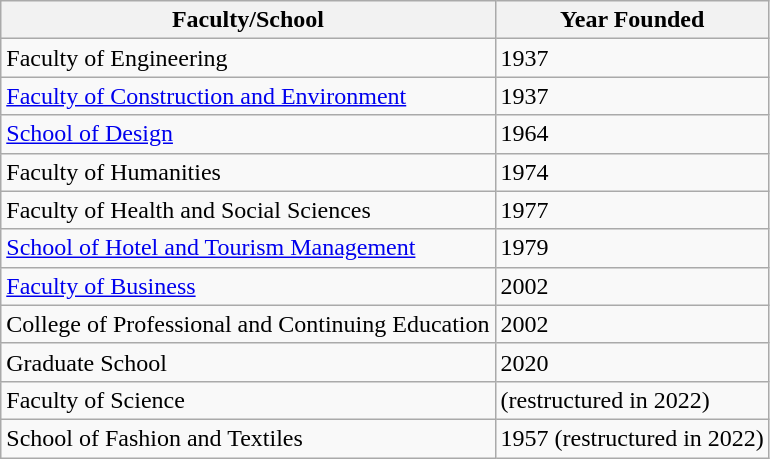<table class="wikitable mw-collapsible">
<tr>
<th>Faculty/School</th>
<th>Year Founded</th>
</tr>
<tr>
<td>Faculty of Engineering</td>
<td>1937</td>
</tr>
<tr>
<td><a href='#'>Faculty of Construction and Environment</a></td>
<td>1937</td>
</tr>
<tr>
<td><a href='#'>School of Design</a></td>
<td>1964</td>
</tr>
<tr>
<td>Faculty of Humanities</td>
<td>1974</td>
</tr>
<tr>
<td>Faculty of Health and Social Sciences</td>
<td>1977</td>
</tr>
<tr>
<td><a href='#'>School of Hotel and Tourism Management</a></td>
<td>1979</td>
</tr>
<tr>
<td><a href='#'>Faculty of Business</a></td>
<td>2002</td>
</tr>
<tr>
<td>College of Professional and Continuing Education</td>
<td>2002</td>
</tr>
<tr>
<td>Graduate School</td>
<td>2020</td>
</tr>
<tr>
<td>Faculty of Science</td>
<td>(restructured in 2022)</td>
</tr>
<tr>
<td>School of Fashion and Textiles</td>
<td>1957 (restructured in 2022)</td>
</tr>
</table>
